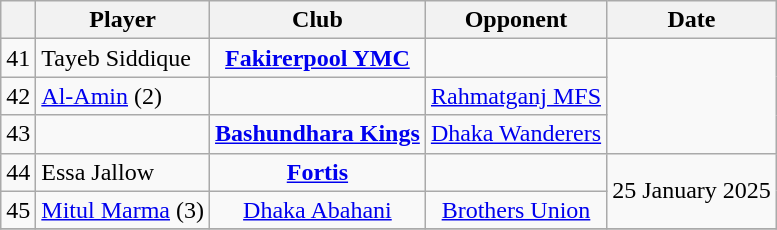<table class="wikitable" style="text-align:center">
<tr>
<th></th>
<th>Player</th>
<th>Club</th>
<th>Opponent</th>
<th>Date</th>
</tr>
<tr>
<td>41</td>
<td align="left"> Tayeb Siddique</td>
<td><strong><a href='#'>Fakirerpool YMC</a></strong></td>
<td></td>
<td rowspan="3"></td>
</tr>
<tr>
<td>42</td>
<td align="left"> <a href='#'>Al-Amin</a> (2)</td>
<td></td>
<td><a href='#'>Rahmatganj MFS</a></td>
</tr>
<tr>
<td>43</td>
<td align="left"></td>
<td><strong><a href='#'>Bashundhara Kings</a></strong></td>
<td><a href='#'>Dhaka Wanderers</a></td>
</tr>
<tr>
<td>44</td>
<td align="left"> Essa Jallow</td>
<td><strong><a href='#'>Fortis</a></strong></td>
<td></td>
<td rowspan="2">25 January 2025</td>
</tr>
<tr>
<td>45</td>
<td align="left"> <a href='#'>Mitul Marma</a> (3)</td>
<td><a href='#'>Dhaka Abahani</a></td>
<td><a href='#'>Brothers Union</a></td>
</tr>
<tr>
</tr>
</table>
